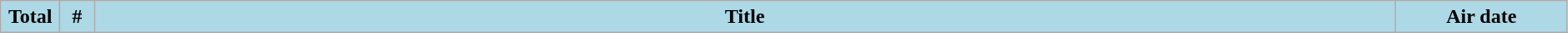<table class="wikitable plainrowheaders" style="width:99%; background:#fff;">
<tr>
<th style="background:#add8e6; width:40px;">Total</th>
<th style="background:#add8e6; width:20px;">#</th>
<th style="background: #add8e6;">Title</th>
<th style="background:#add8e6; width:130px;">Air date<br>
























</th>
</tr>
</table>
